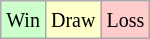<table class="wikitable">
<tr>
<td style="background-color: #CCFFCC;"><small>Win</small></td>
<td style="background-color: #FFFFCC;"><small>Draw</small></td>
<td style="background-color: #FFCCCC;"><small>Loss</small></td>
</tr>
</table>
